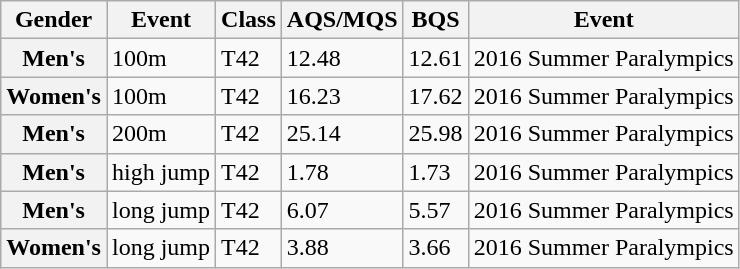<table class="wikitable sortable">
<tr>
<th scope="col">Gender</th>
<th scope="col">Event</th>
<th scope="col">Class</th>
<th scope="col">AQS/MQS</th>
<th scope="col">BQS</th>
<th scope="col">Event</th>
</tr>
<tr>
<th scope="row">Men's</th>
<td>100m</td>
<td>T42</td>
<td>12.48</td>
<td>12.61</td>
<td>2016 Summer Paralympics</td>
</tr>
<tr>
<th scope="row">Women's</th>
<td>100m</td>
<td>T42</td>
<td>16.23</td>
<td>17.62</td>
<td>2016 Summer Paralympics</td>
</tr>
<tr>
<th scope="row">Men's</th>
<td>200m</td>
<td>T42</td>
<td>25.14</td>
<td>25.98</td>
<td>2016 Summer Paralympics</td>
</tr>
<tr>
<th scope="row">Men's</th>
<td>high jump</td>
<td>T42</td>
<td>1.78</td>
<td>1.73</td>
<td>2016 Summer Paralympics</td>
</tr>
<tr>
<th scope="row">Men's</th>
<td>long jump</td>
<td>T42</td>
<td>6.07</td>
<td>5.57</td>
<td>2016 Summer Paralympics</td>
</tr>
<tr>
<th scope="row">Women's</th>
<td>long jump</td>
<td>T42</td>
<td>3.88</td>
<td>3.66</td>
<td>2016 Summer Paralympics</td>
</tr>
</table>
